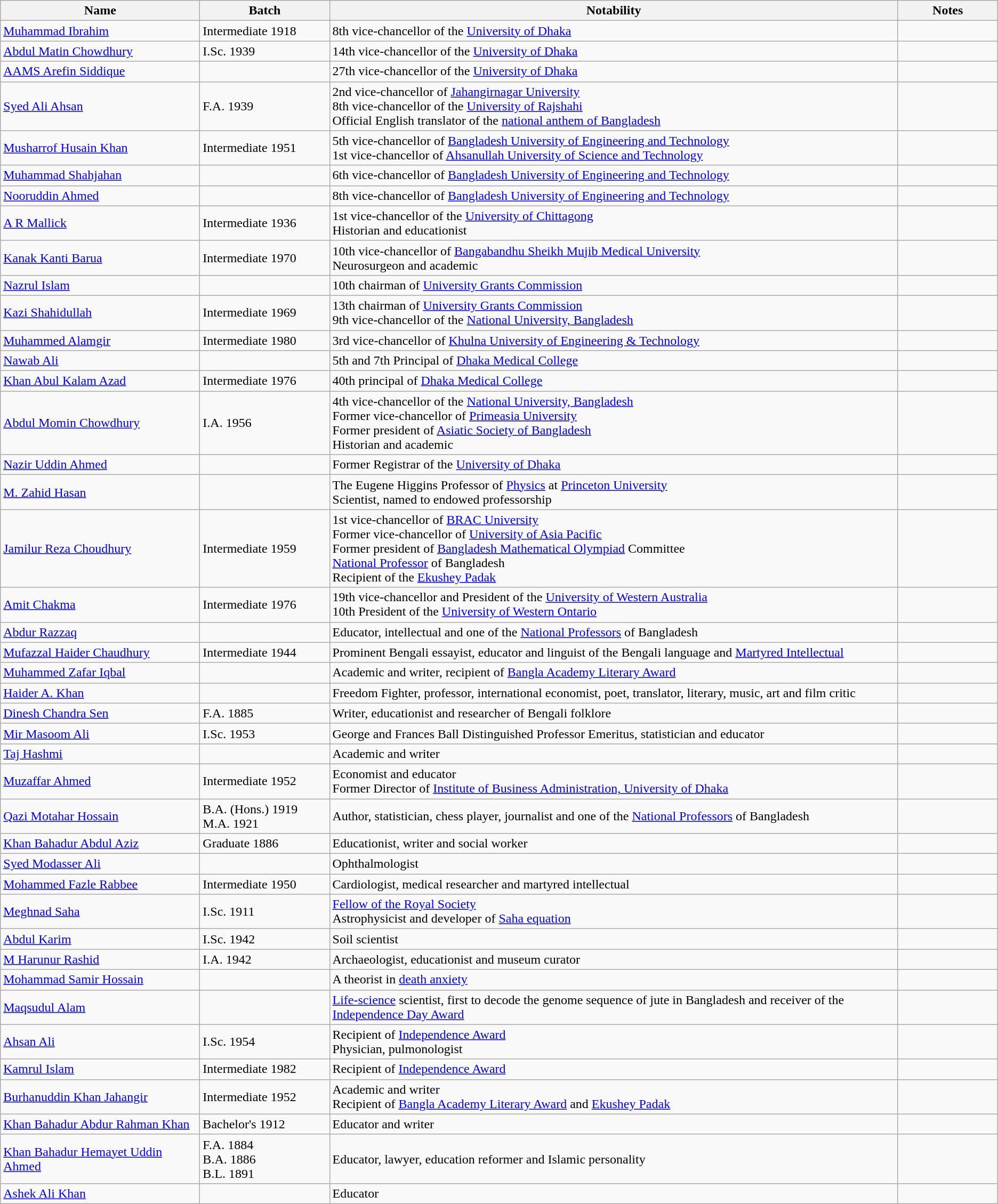<table class="wikitable col2center col4center">
<tr>
<th style="width:20%;">Name</th>
<th style="width:13%;">Batch</th>
<th style="width:57%;">Notability</th>
<th style="width:10%;">Notes</th>
</tr>
<tr>
<td><a href='#'>Muhammad Ibrahim</a></td>
<td>Intermediate 1918</td>
<td>8th vice-chancellor of the <a href='#'>University of Dhaka</a></td>
<td></td>
</tr>
<tr>
<td><a href='#'>Abdul Matin Chowdhury</a></td>
<td>I.Sc. 1939</td>
<td>14th vice-chancellor of the <a href='#'>University of Dhaka</a></td>
<td></td>
</tr>
<tr>
<td><a href='#'>AAMS Arefin Siddique</a></td>
<td></td>
<td>27th vice-chancellor of the <a href='#'>University of Dhaka</a></td>
<td></td>
</tr>
<tr>
<td><a href='#'>Syed Ali Ahsan</a></td>
<td>F.A. 1939</td>
<td>2nd vice-chancellor of <a href='#'>Jahangirnagar University</a><br>8th vice-chancellor of the <a href='#'>University of Rajshahi</a><br>Official English translator of the <a href='#'>national anthem of Bangladesh</a></td>
<td></td>
</tr>
<tr>
<td><a href='#'>Musharrof Husain Khan</a></td>
<td>Intermediate 1951</td>
<td>5th vice-chancellor of <a href='#'>Bangladesh University of Engineering and Technology</a><br>1st vice-chancellor of <a href='#'>Ahsanullah University of Science and Technology</a></td>
<td></td>
</tr>
<tr>
<td><a href='#'>Muhammad Shahjahan</a></td>
<td></td>
<td>6th vice-chancellor of <a href='#'>Bangladesh University of Engineering and Technology</a></td>
<td></td>
</tr>
<tr>
<td><a href='#'>Nooruddin Ahmed</a></td>
<td></td>
<td>8th vice-chancellor of <a href='#'>Bangladesh University of Engineering and Technology</a></td>
<td></td>
</tr>
<tr>
<td><a href='#'>A R Mallick</a></td>
<td>Intermediate 1936</td>
<td>1st vice-chancellor of the <a href='#'>University of Chittagong</a><br>Historian and educationist</td>
<td></td>
</tr>
<tr>
<td><a href='#'>Kanak Kanti Barua</a></td>
<td>Intermediate 1970</td>
<td>10th vice-chancellor of <a href='#'>Bangabandhu Sheikh Mujib Medical University</a><br>Neurosurgeon and academic</td>
<td></td>
</tr>
<tr>
<td><a href='#'>Nazrul Islam</a></td>
<td></td>
<td>10th chairman of <a href='#'>University Grants Commission</a></td>
<td></td>
</tr>
<tr>
<td><a href='#'>Kazi Shahidullah</a></td>
<td>Intermediate 1969</td>
<td>13th chairman of <a href='#'>University Grants Commission</a><br>9th vice-chancellor of the <a href='#'>National University, Bangladesh</a></td>
<td></td>
</tr>
<tr>
<td><a href='#'>Muhammed Alamgir</a></td>
<td>Intermediate 1980</td>
<td>3rd vice-chancellor of <a href='#'>Khulna University of Engineering & Technology</a></td>
<td></td>
</tr>
<tr>
<td><a href='#'>Nawab Ali</a></td>
<td></td>
<td>5th and 7th Principal of <a href='#'>Dhaka Medical College</a></td>
<td></td>
</tr>
<tr>
<td><a href='#'>Khan Abul Kalam Azad</a></td>
<td>Intermediate 1976</td>
<td>40th principal of <a href='#'>Dhaka Medical College</a></td>
<td></td>
</tr>
<tr>
<td><a href='#'>Abdul Momin Chowdhury</a></td>
<td>I.A. 1956</td>
<td>4th vice-chancellor of the <a href='#'>National University, Bangladesh</a><br>Former vice-chancellor of <a href='#'>Primeasia University</a><br>Former president of <a href='#'>Asiatic Society of Bangladesh</a><br>Historian and academic</td>
<td></td>
</tr>
<tr>
<td><a href='#'>Nazir Uddin Ahmed</a></td>
<td></td>
<td>Former Registrar of the <a href='#'>University of Dhaka</a></td>
<td></td>
</tr>
<tr>
<td><a href='#'>M. Zahid Hasan</a></td>
<td></td>
<td>The Eugene Higgins Professor of <a href='#'>Physics</a> at <a href='#'>Princeton University</a><br>Scientist, named to endowed professorship</td>
<td></td>
</tr>
<tr>
<td><a href='#'>Jamilur Reza Choudhury</a></td>
<td>Intermediate 1959</td>
<td>1st vice-chancellor of <a href='#'>BRAC University</a><br>Former vice-chancellor of <a href='#'>University of Asia Pacific</a><br>Former president of <a href='#'>Bangladesh Mathematical Olympiad</a> Committee<br><a href='#'>National Professor</a> of Bangladesh<br>Recipient of the <a href='#'>Ekushey Padak</a></td>
<td></td>
</tr>
<tr>
<td><a href='#'>Amit Chakma</a></td>
<td>Intermediate 1976</td>
<td>19th vice-chancellor and President of the <a href='#'>University of Western Australia</a><br>10th President of the <a href='#'>University of Western Ontario</a></td>
<td></td>
</tr>
<tr>
<td><a href='#'>Abdur Razzaq</a></td>
<td></td>
<td>Educator, intellectual and one of the <a href='#'>National Professors</a> of Bangladesh</td>
<td></td>
</tr>
<tr>
<td><a href='#'>Mufazzal Haider Chaudhury</a></td>
<td>Intermediate 1944</td>
<td>Prominent Bengali essayist, educator and linguist of the Bengali language and <a href='#'>Martyred Intellectual</a></td>
<td></td>
</tr>
<tr>
<td><a href='#'>Muhammed Zafar Iqbal</a></td>
<td></td>
<td>Academic and writer, recipient of <a href='#'>Bangla Academy Literary Award</a></td>
<td></td>
</tr>
<tr>
<td><a href='#'>Haider A. Khan</a></td>
<td></td>
<td>Freedom Fighter, professor, international economist, poet, translator, literary, music, art and film critic</td>
<td></td>
</tr>
<tr>
<td><a href='#'>Dinesh Chandra Sen</a></td>
<td>F.A. 1885</td>
<td>Writer, educationist and researcher of Bengali folklore</td>
<td></td>
</tr>
<tr>
<td><a href='#'>Mir Masoom Ali</a></td>
<td>I.Sc. 1953</td>
<td>George and Frances Ball Distinguished Professor Emeritus, statistician and educator</td>
<td></td>
</tr>
<tr>
<td><a href='#'>Taj Hashmi</a></td>
<td></td>
<td>Academic and writer</td>
<td></td>
</tr>
<tr>
<td><a href='#'>Muzaffar Ahmed</a></td>
<td>Intermediate 1952</td>
<td>Economist and educator<br>Former Director of <a href='#'>Institute of Business Administration, University of Dhaka</a></td>
<td></td>
</tr>
<tr>
<td><a href='#'>Qazi Motahar Hossain</a></td>
<td>B.A. (Hons.) 1919<br>M.A. 1921</td>
<td>Author, statistician, chess player, journalist and one of the <a href='#'>National Professors</a> of Bangladesh</td>
<td></td>
</tr>
<tr>
<td><a href='#'>Khan Bahadur Abdul Aziz</a></td>
<td>Graduate 1886</td>
<td>Educationist, writer and social worker</td>
<td></td>
</tr>
<tr>
<td><a href='#'>Syed Modasser Ali</a></td>
<td></td>
<td>Ophthalmologist</td>
<td></td>
</tr>
<tr>
<td><a href='#'>Mohammed Fazle Rabbee</a></td>
<td>Intermediate 1950</td>
<td>Cardiologist, medical researcher and martyred intellectual</td>
<td></td>
</tr>
<tr>
<td><a href='#'>Meghnad Saha</a></td>
<td>I.Sc. 1911</td>
<td><a href='#'>Fellow of the Royal Society</a><br>Astrophysicist and developer of <a href='#'>Saha equation</a></td>
<td></td>
</tr>
<tr>
<td><a href='#'>Abdul Karim</a></td>
<td>I.Sc. 1942</td>
<td>Soil scientist</td>
<td></td>
</tr>
<tr>
<td><a href='#'>M Harunur Rashid</a></td>
<td>I.A. 1942</td>
<td>Archaeologist, educationist and museum curator</td>
<td></td>
</tr>
<tr>
<td><a href='#'>Mohammad Samir Hossain</a></td>
<td></td>
<td>A theorist in <a href='#'>death anxiety</a></td>
<td></td>
</tr>
<tr>
<td><a href='#'>Maqsudul Alam</a></td>
<td></td>
<td><a href='#'>Life-science</a> scientist, first to decode the genome sequence of jute in Bangladesh and receiver of the <a href='#'>Independence Day Award</a></td>
<td></td>
</tr>
<tr>
<td><a href='#'>Ahsan Ali</a></td>
<td>I.Sc. 1954</td>
<td>Recipient of <a href='#'>Independence Award</a><br>Physician, pulmonologist</td>
<td></td>
</tr>
<tr>
<td><a href='#'>Kamrul Islam</a></td>
<td>Intermediate 1982</td>
<td>Recipient of <a href='#'>Independence Award</a></td>
<td></td>
</tr>
<tr>
<td><a href='#'>Burhanuddin Khan Jahangir</a></td>
<td>Intermediate 1952</td>
<td>Academic and writer<br>Recipient of <a href='#'>Bangla Academy Literary Award</a> and <a href='#'>Ekushey Padak</a></td>
<td></td>
</tr>
<tr>
<td><a href='#'>Khan Bahadur Abdur Rahman Khan</a></td>
<td>Bachelor's 1912</td>
<td>Educator and writer</td>
<td></td>
</tr>
<tr>
<td><a href='#'>Khan Bahadur Hemayet Uddin Ahmed</a></td>
<td>F.A. 1884<br>B.A. 1886<br>B.L. 1891</td>
<td>Educator, lawyer, education reformer and Islamic personality</td>
<td></td>
</tr>
<tr>
<td><a href='#'>Ashek Ali Khan</a></td>
<td></td>
<td>Educator</td>
<td></td>
</tr>
</table>
